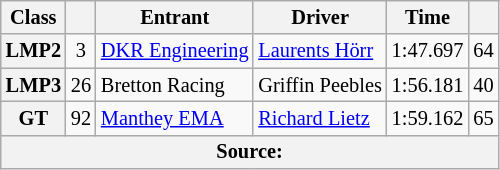<table class="wikitable" style="font-size:85%;">
<tr>
<th>Class</th>
<th></th>
<th>Entrant</th>
<th>Driver</th>
<th>Time</th>
<th></th>
</tr>
<tr>
<th>LMP2</th>
<td align="center">3</td>
<td> <a href='#'>DKR Engineering</a></td>
<td> <a href='#'>Laurents Hörr</a></td>
<td>1:47.697</td>
<td align="center">64</td>
</tr>
<tr>
<th>LMP3</th>
<td align="center">26</td>
<td> Bretton Racing</td>
<td> Griffin Peebles</td>
<td>1:56.181</td>
<td align="center">40</td>
</tr>
<tr>
<th>GT</th>
<td align="center">92</td>
<td> <a href='#'>Manthey EMA</a></td>
<td> <a href='#'>Richard Lietz</a></td>
<td>1:59.162</td>
<td align="center">65</td>
</tr>
<tr>
<th colspan="6">Source:</th>
</tr>
</table>
